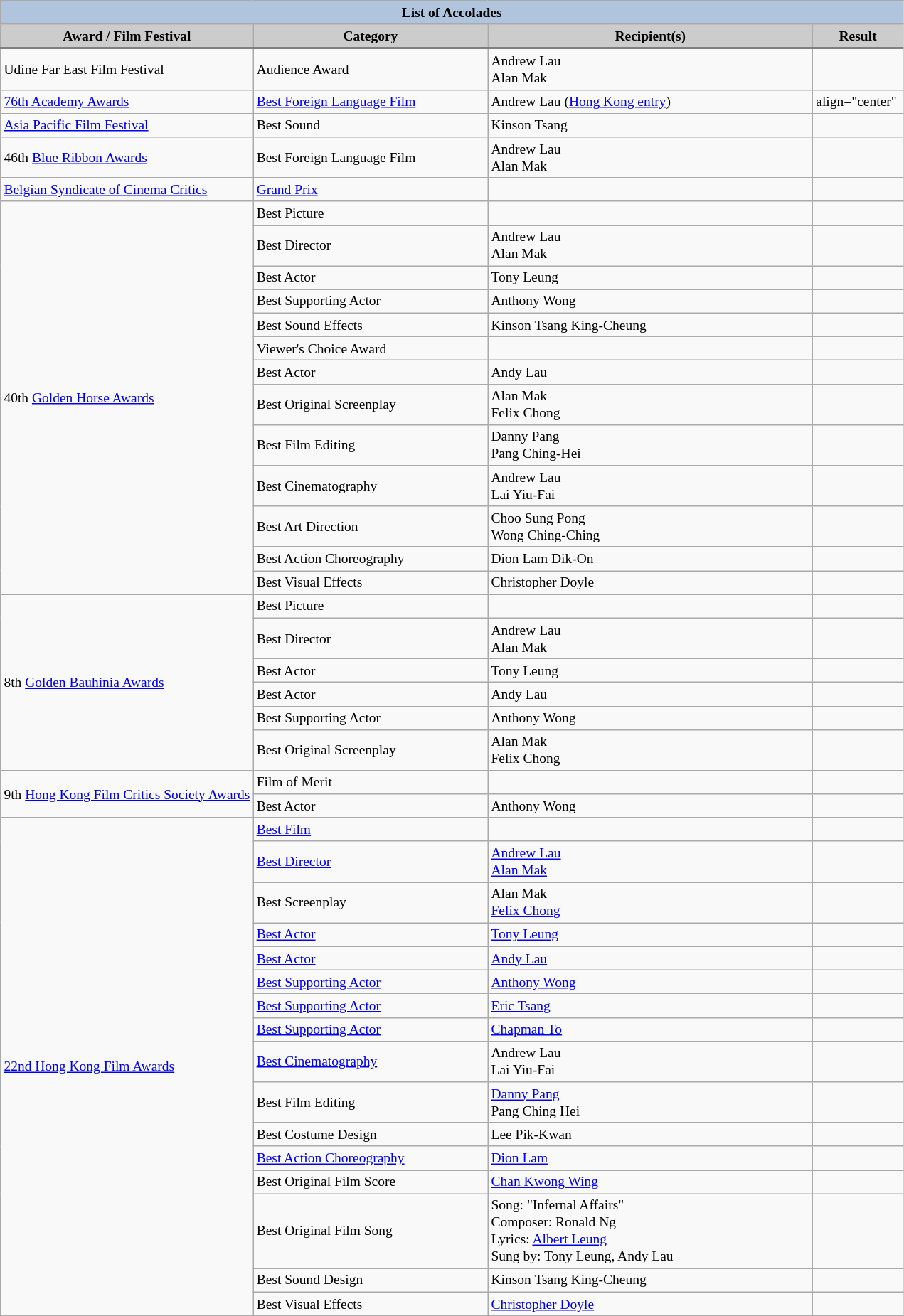<table class="wikitable" style="font-size:small;" ;>
<tr style="text-align:center;">
<th colspan=4 style="background:#B0C4DE;">List of Accolades</th>
</tr>
<tr style="text-align:center;">
<th style="background:#ccc; width:28%;">Award / Film Festival</th>
<th style="background:#ccc; width:26%;">Category</th>
<th style="background:#ccc; width:36%;">Recipient(s)</th>
<th style="background:#ccc; width:10%;">Result</th>
</tr>
<tr style="border-top:2px solid gray;">
<td>Udine Far East Film Festival</td>
<td>Audience Award</td>
<td>Andrew Lau<br> Alan Mak</td>
<td></td>
</tr>
<tr>
<td><a href='#'>76th Academy Awards</a></td>
<td><a href='#'>Best Foreign Language Film</a></td>
<td>Andrew Lau (<a href='#'>Hong Kong entry</a>)</td>
<td>align="center" </td>
</tr>
<tr>
<td><a href='#'>Asia Pacific Film Festival</a></td>
<td>Best Sound</td>
<td>Kinson Tsang</td>
<td></td>
</tr>
<tr>
<td>46th <a href='#'>Blue Ribbon Awards</a></td>
<td>Best Foreign Language Film</td>
<td>Andrew Lau<br> Alan Mak</td>
<td></td>
</tr>
<tr>
<td><a href='#'>Belgian Syndicate of Cinema Critics</a></td>
<td><a href='#'>Grand Prix</a></td>
<td></td>
<td></td>
</tr>
<tr>
<td rowspan="13">40th <a href='#'>Golden Horse Awards</a></td>
<td>Best Picture</td>
<td></td>
<td></td>
</tr>
<tr>
<td>Best Director</td>
<td>Andrew Lau<br> Alan Mak</td>
<td></td>
</tr>
<tr>
<td>Best Actor</td>
<td>Tony Leung</td>
<td></td>
</tr>
<tr>
<td>Best Supporting Actor</td>
<td>Anthony Wong</td>
<td></td>
</tr>
<tr>
<td>Best Sound Effects</td>
<td>Kinson Tsang King-Cheung</td>
<td></td>
</tr>
<tr>
<td>Viewer's Choice Award</td>
<td></td>
<td></td>
</tr>
<tr>
<td>Best Actor</td>
<td>Andy Lau</td>
<td></td>
</tr>
<tr>
<td>Best Original Screenplay</td>
<td>Alan Mak<br> Felix Chong</td>
<td></td>
</tr>
<tr>
<td>Best Film Editing</td>
<td>Danny Pang<br> Pang Ching-Hei</td>
<td></td>
</tr>
<tr>
<td>Best Cinematography</td>
<td>Andrew Lau<br> Lai Yiu-Fai</td>
<td></td>
</tr>
<tr>
<td>Best Art Direction</td>
<td>Choo Sung Pong<br> Wong Ching-Ching</td>
<td></td>
</tr>
<tr>
<td>Best Action Choreography</td>
<td>Dion Lam Dik-On</td>
<td></td>
</tr>
<tr>
<td>Best Visual Effects</td>
<td>Christopher Doyle</td>
<td></td>
</tr>
<tr>
<td rowspan="6">8th <a href='#'>Golden Bauhinia Awards</a></td>
<td>Best Picture</td>
<td></td>
<td></td>
</tr>
<tr>
<td>Best Director</td>
<td>Andrew Lau<br> Alan Mak</td>
<td></td>
</tr>
<tr>
<td>Best Actor</td>
<td>Tony Leung</td>
<td></td>
</tr>
<tr>
<td>Best Actor</td>
<td>Andy Lau</td>
<td></td>
</tr>
<tr>
<td>Best Supporting Actor</td>
<td>Anthony Wong</td>
<td></td>
</tr>
<tr>
<td>Best Original Screenplay</td>
<td>Alan Mak<br> Felix Chong</td>
<td></td>
</tr>
<tr>
<td rowspan="2">9th <a href='#'>Hong Kong Film Critics Society Awards</a></td>
<td>Film of Merit</td>
<td></td>
<td></td>
</tr>
<tr>
<td>Best Actor</td>
<td>Anthony Wong</td>
<td></td>
</tr>
<tr>
<td rowspan="16"><a href='#'>22nd Hong Kong Film Awards</a></td>
<td><a href='#'>Best Film</a></td>
<td></td>
<td></td>
</tr>
<tr>
<td><a href='#'>Best Director</a></td>
<td><a href='#'>Andrew Lau</a><br> <a href='#'>Alan Mak</a></td>
<td></td>
</tr>
<tr>
<td Hong Kong Film Award for Best Screenplay>Best Screenplay</td>
<td>Alan Mak <br><a href='#'>Felix Chong</a></td>
<td></td>
</tr>
<tr>
<td><a href='#'>Best Actor</a></td>
<td><a href='#'>Tony Leung</a></td>
<td></td>
</tr>
<tr>
<td><a href='#'>Best Actor</a></td>
<td><a href='#'>Andy Lau</a></td>
<td></td>
</tr>
<tr>
<td><a href='#'>Best Supporting Actor</a></td>
<td><a href='#'>Anthony Wong</a></td>
<td></td>
</tr>
<tr>
<td><a href='#'>Best Supporting Actor</a></td>
<td><a href='#'>Eric Tsang</a></td>
<td></td>
</tr>
<tr>
<td><a href='#'>Best Supporting Actor</a></td>
<td><a href='#'>Chapman To</a></td>
<td></td>
</tr>
<tr>
<td><a href='#'>Best Cinematography</a></td>
<td>Andrew Lau<br> Lai Yiu-Fai</td>
<td></td>
</tr>
<tr>
<td>Best Film Editing</td>
<td><a href='#'>Danny Pang</a> <br>Pang Ching Hei</td>
<td></td>
</tr>
<tr>
<td>Best Costume Design</td>
<td>Lee Pik-Kwan</td>
<td></td>
</tr>
<tr>
<td><a href='#'>Best Action Choreography</a></td>
<td><a href='#'>Dion Lam</a></td>
<td></td>
</tr>
<tr>
<td>Best Original Film Score</td>
<td><a href='#'>Chan Kwong Wing</a></td>
<td></td>
</tr>
<tr>
<td>Best Original Film Song</td>
<td>Song: "Infernal Affairs"<br>Composer: Ronald Ng 
<br>Lyrics: <a href='#'>Albert Leung</a>
<br>Sung by: Tony Leung, Andy Lau</td>
<td></td>
</tr>
<tr>
<td>Best Sound Design</td>
<td>Kinson Tsang King-Cheung</td>
<td></td>
</tr>
<tr>
<td>Best Visual Effects</td>
<td><a href='#'>Christopher Doyle</a></td>
<td></td>
</tr>
</table>
